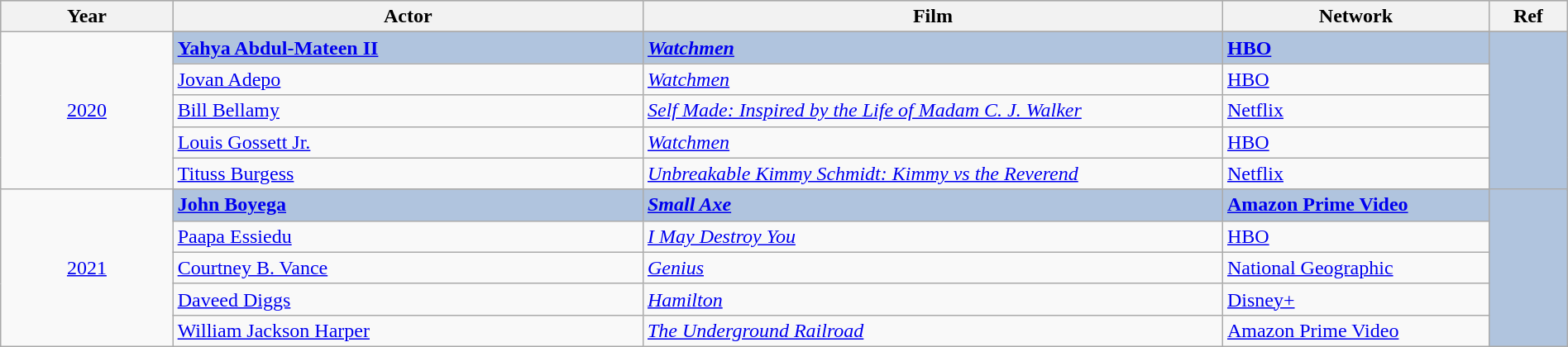<table class="wikitable" style="width:100%;">
<tr style="background:#bebebe;">
<th style="width:11%;">Year</th>
<th style="width:30%;">Actor</th>
<th style="width:37%;">Film</th>
<th style="width:17%;">Network</th>
<th style="width:5%;">Ref</th>
</tr>
<tr>
<td rowspan="6" align="center"><a href='#'>2020</a></td>
</tr>
<tr style="background:#B0C4DE">
<td><strong><a href='#'>Yahya Abdul-Mateen II</a></strong></td>
<td><strong><em><a href='#'>Watchmen</a></em></strong></td>
<td><strong><a href='#'>HBO</a></strong></td>
<td rowspan="6" align="center"></td>
</tr>
<tr>
<td><a href='#'>Jovan Adepo</a></td>
<td><em><a href='#'>Watchmen</a></em></td>
<td><a href='#'>HBO</a></td>
</tr>
<tr>
<td><a href='#'>Bill Bellamy</a></td>
<td><em><a href='#'>Self Made: Inspired by the Life of Madam C. J. Walker</a></em></td>
<td><a href='#'>Netflix</a></td>
</tr>
<tr>
<td><a href='#'>Louis Gossett Jr.</a></td>
<td><em><a href='#'>Watchmen</a></em></td>
<td><a href='#'>HBO</a></td>
</tr>
<tr>
<td><a href='#'>Tituss Burgess</a></td>
<td><em><a href='#'>Unbreakable Kimmy Schmidt: Kimmy vs the Reverend</a></em></td>
<td><a href='#'>Netflix</a></td>
</tr>
<tr>
<td rowspan="6" align="center"><a href='#'>2021</a></td>
</tr>
<tr style="background:#B0C4DE">
<td><strong><a href='#'>John Boyega</a></strong></td>
<td><strong><em><a href='#'>Small Axe</a></em></strong></td>
<td><strong><a href='#'>Amazon Prime Video</a></strong></td>
<td rowspan="6" align="center"></td>
</tr>
<tr>
<td><a href='#'>Paapa Essiedu</a></td>
<td><em><a href='#'>I May Destroy You</a></em></td>
<td><a href='#'>HBO</a></td>
</tr>
<tr>
<td><a href='#'>Courtney B. Vance</a></td>
<td><em><a href='#'>Genius</a></em></td>
<td><a href='#'>National Geographic</a></td>
</tr>
<tr>
<td><a href='#'>Daveed Diggs</a></td>
<td><em><a href='#'>Hamilton</a></em></td>
<td><a href='#'>Disney+</a></td>
</tr>
<tr>
<td><a href='#'>William Jackson Harper</a></td>
<td><em><a href='#'>The Underground Railroad</a></em></td>
<td><a href='#'>Amazon Prime Video</a></td>
</tr>
</table>
